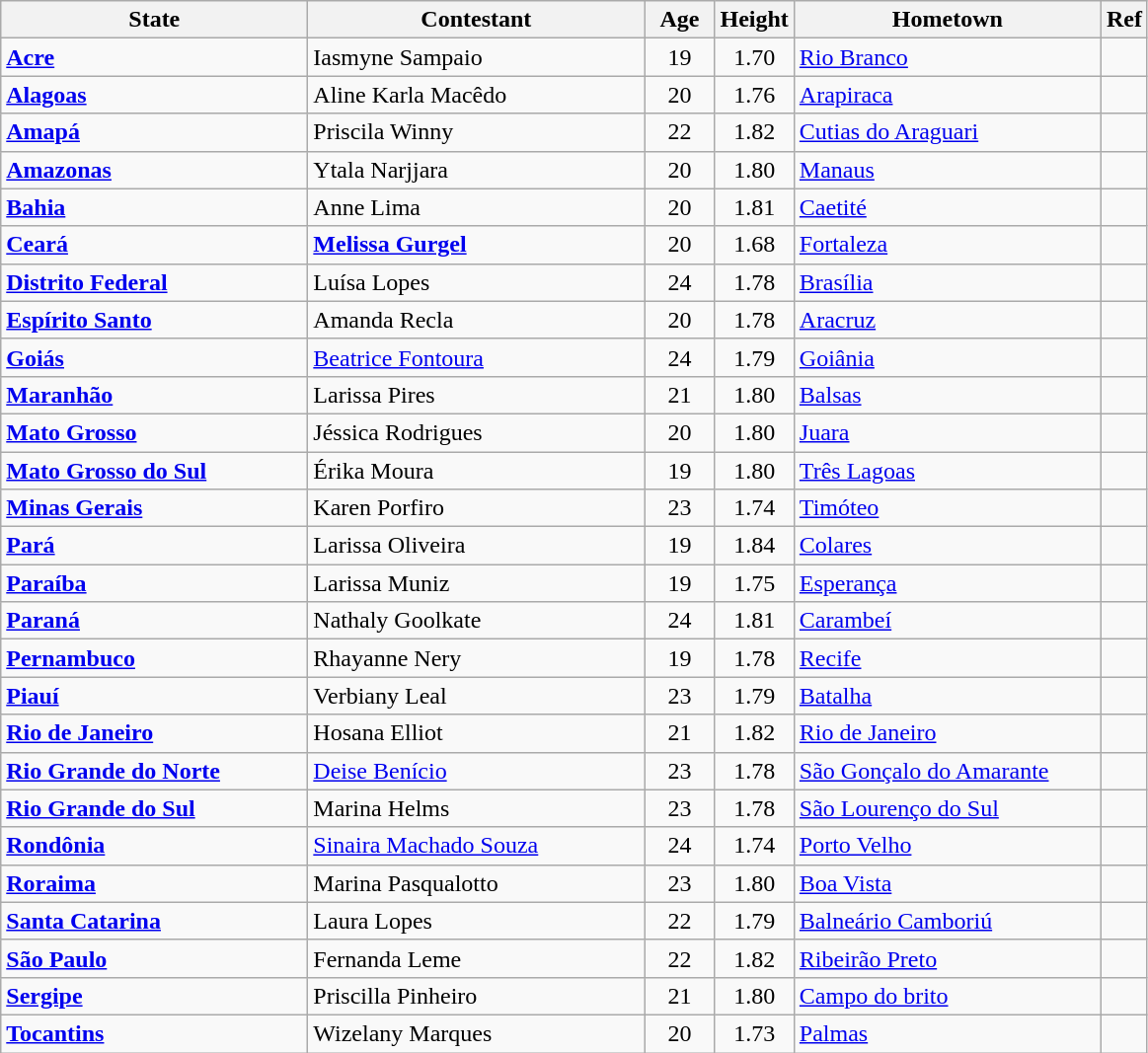<table class="sortable wikitable">
<tr>
<th width="200">State</th>
<th width="220">Contestant</th>
<th width="40">Age</th>
<th width="40">Height</th>
<th width="200">Hometown</th>
<th width="20">Ref</th>
</tr>
<tr>
<td><strong> <a href='#'>Acre</a></strong></td>
<td>Iasmyne Sampaio</td>
<td align=center>19</td>
<td align=center>1.70</td>
<td><a href='#'>Rio Branco</a></td>
<td align=center></td>
</tr>
<tr>
<td><strong> <a href='#'>Alagoas</a></strong></td>
<td>Aline Karla Macêdo</td>
<td align=center>20</td>
<td align=center>1.76</td>
<td><a href='#'>Arapiraca</a></td>
<td align=center></td>
</tr>
<tr>
<td><strong> <a href='#'>Amapá</a></strong></td>
<td>Priscila Winny</td>
<td align=center>22</td>
<td align=center>1.82</td>
<td><a href='#'>Cutias do Araguari</a></td>
<td align=center></td>
</tr>
<tr>
<td><strong> <a href='#'>Amazonas</a></strong></td>
<td>Ytala Narjjara</td>
<td align=center>20</td>
<td align="center">1.80</td>
<td><a href='#'>Manaus</a></td>
<td align=center></td>
</tr>
<tr>
<td><strong> <a href='#'>Bahia</a></strong></td>
<td>Anne Lima</td>
<td align=center>20</td>
<td align=center>1.81</td>
<td><a href='#'>Caetité</a></td>
<td align=center></td>
</tr>
<tr>
<td><strong> <a href='#'>Ceará</a></strong></td>
<td><strong><a href='#'>Melissa Gurgel</a></strong></td>
<td align=center>20</td>
<td align=center>1.68</td>
<td><a href='#'>Fortaleza</a></td>
<td align=center></td>
</tr>
<tr>
<td><strong> <a href='#'>Distrito Federal</a></strong></td>
<td>Luísa Lopes</td>
<td align=center>24</td>
<td align=center>1.78</td>
<td><a href='#'>Brasília</a></td>
<td align=center></td>
</tr>
<tr>
<td><strong> <a href='#'>Espírito Santo</a></strong></td>
<td>Amanda Recla</td>
<td align=center>20</td>
<td align=center>1.78</td>
<td><a href='#'>Aracruz</a></td>
<td align=center></td>
</tr>
<tr>
<td><strong> <a href='#'>Goiás</a></strong></td>
<td><a href='#'>Beatrice Fontoura</a></td>
<td align=center>24</td>
<td align=center>1.79</td>
<td><a href='#'>Goiânia</a></td>
<td align=center></td>
</tr>
<tr>
<td><strong> <a href='#'>Maranhão</a></strong></td>
<td>Larissa Pires</td>
<td align=center>21</td>
<td align=center>1.80</td>
<td><a href='#'>Balsas</a></td>
<td align=center></td>
</tr>
<tr>
<td><strong> <a href='#'>Mato Grosso</a></strong></td>
<td>Jéssica Rodrigues</td>
<td align=center>20</td>
<td align=center>1.80</td>
<td><a href='#'>Juara</a></td>
<td align=center></td>
</tr>
<tr>
<td><strong> <a href='#'>Mato Grosso do Sul</a></strong></td>
<td>Érika Moura</td>
<td align=center>19</td>
<td align=center>1.80</td>
<td><a href='#'>Três Lagoas</a></td>
<td align=center></td>
</tr>
<tr>
<td><strong> <a href='#'>Minas Gerais</a></strong></td>
<td>Karen Porfiro</td>
<td align=center>23</td>
<td align=center>1.74</td>
<td><a href='#'>Timóteo</a></td>
<td align=center></td>
</tr>
<tr>
<td><strong> <a href='#'>Pará</a></strong></td>
<td>Larissa Oliveira</td>
<td align=center>19</td>
<td align=center>1.84</td>
<td><a href='#'>Colares</a></td>
<td align=center></td>
</tr>
<tr>
<td><strong> <a href='#'>Paraíba</a></strong></td>
<td>Larissa Muniz</td>
<td align=center>19</td>
<td align=center>1.75</td>
<td><a href='#'>Esperança</a></td>
<td align=center></td>
</tr>
<tr>
<td><strong> <a href='#'>Paraná</a></strong></td>
<td>Nathaly Goolkate</td>
<td align=center>24</td>
<td align=center>1.81</td>
<td><a href='#'>Carambeí</a></td>
<td align=center></td>
</tr>
<tr>
<td><strong> <a href='#'>Pernambuco</a></strong></td>
<td>Rhayanne Nery</td>
<td align=center>19</td>
<td align=center>1.78</td>
<td><a href='#'>Recife</a></td>
<td align=center></td>
</tr>
<tr>
<td><strong> <a href='#'>Piauí</a></strong></td>
<td>Verbiany Leal</td>
<td align=center>23</td>
<td align=center>1.79</td>
<td><a href='#'>Batalha</a></td>
<td align=center></td>
</tr>
<tr>
<td><strong> <a href='#'>Rio de Janeiro</a></strong></td>
<td>Hosana Elliot</td>
<td align=center>21</td>
<td align=center>1.82</td>
<td><a href='#'>Rio de Janeiro</a></td>
<td align=center></td>
</tr>
<tr>
<td><strong> <a href='#'>Rio Grande do Norte</a></strong></td>
<td><a href='#'>Deise Benício</a></td>
<td align=center>23</td>
<td align=center>1.78</td>
<td><a href='#'>São Gonçalo do Amarante</a></td>
<td align=center></td>
</tr>
<tr>
<td><strong> <a href='#'>Rio Grande do Sul</a></strong></td>
<td>Marina Helms</td>
<td align=center>23</td>
<td align="center">1.78</td>
<td><a href='#'>São Lourenço do Sul</a></td>
<td align=center></td>
</tr>
<tr>
<td><strong> <a href='#'>Rondônia</a></strong></td>
<td><a href='#'>Sinaira Machado Souza</a></td>
<td align=center>24</td>
<td align=center>1.74</td>
<td><a href='#'>Porto Velho</a></td>
<td align=center></td>
</tr>
<tr>
<td><strong> <a href='#'>Roraima</a></strong></td>
<td>Marina Pasqualotto</td>
<td align=center>23</td>
<td align=center>1.80</td>
<td><a href='#'>Boa Vista</a></td>
<td align=center></td>
</tr>
<tr>
<td><strong> <a href='#'>Santa Catarina</a></strong></td>
<td>Laura Lopes</td>
<td align=center>22</td>
<td align=center>1.79</td>
<td><a href='#'>Balneário Camboriú</a></td>
<td align=center></td>
</tr>
<tr>
<td><strong> <a href='#'>São Paulo</a></strong></td>
<td>Fernanda Leme</td>
<td align=center>22</td>
<td align=center>1.82</td>
<td><a href='#'>Ribeirão Preto</a></td>
<td align=center></td>
</tr>
<tr>
<td><strong> <a href='#'>Sergipe</a></strong></td>
<td>Priscilla Pinheiro</td>
<td align=center>21</td>
<td align=center>1.80</td>
<td><a href='#'>Campo do brito</a></td>
<td align=center></td>
</tr>
<tr>
<td><strong> <a href='#'>Tocantins</a></strong></td>
<td>Wizelany Marques</td>
<td align=center>20</td>
<td align=center>1.73</td>
<td><a href='#'>Palmas</a></td>
<td align=center></td>
</tr>
</table>
